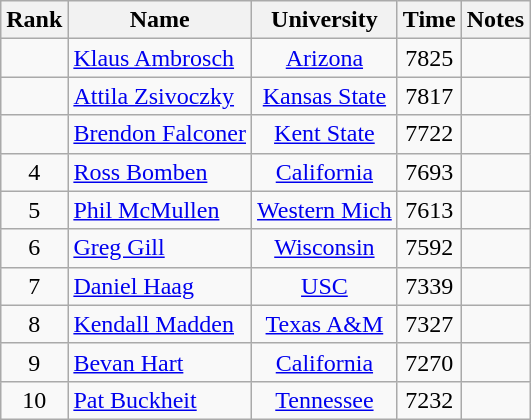<table class="wikitable sortable" style="text-align:center">
<tr>
<th>Rank</th>
<th>Name</th>
<th>University</th>
<th>Time</th>
<th>Notes</th>
</tr>
<tr>
<td></td>
<td align=left><a href='#'>Klaus Ambrosch</a> </td>
<td><a href='#'>Arizona</a></td>
<td>7825</td>
<td></td>
</tr>
<tr>
<td></td>
<td align=left><a href='#'>Attila Zsivoczky</a> </td>
<td><a href='#'>Kansas State</a></td>
<td>7817</td>
<td></td>
</tr>
<tr>
<td></td>
<td align=left><a href='#'>Brendon Falconer</a></td>
<td><a href='#'>Kent State</a></td>
<td>7722</td>
<td></td>
</tr>
<tr>
<td>4</td>
<td align=left><a href='#'>Ross Bomben</a></td>
<td><a href='#'>California</a></td>
<td>7693</td>
<td></td>
</tr>
<tr>
<td>5</td>
<td align=left><a href='#'>Phil McMullen</a></td>
<td><a href='#'>Western Mich</a></td>
<td>7613</td>
<td></td>
</tr>
<tr>
<td>6</td>
<td align=left><a href='#'>Greg Gill</a></td>
<td><a href='#'>Wisconsin</a></td>
<td>7592</td>
<td></td>
</tr>
<tr>
<td>7</td>
<td align=left><a href='#'>Daniel Haag</a></td>
<td><a href='#'>USC</a></td>
<td>7339</td>
<td></td>
</tr>
<tr>
<td>8</td>
<td align=left><a href='#'>Kendall Madden</a></td>
<td><a href='#'>Texas A&M</a></td>
<td>7327</td>
<td></td>
</tr>
<tr>
<td>9</td>
<td align=left><a href='#'>Bevan Hart</a></td>
<td><a href='#'>California</a></td>
<td>7270</td>
<td></td>
</tr>
<tr>
<td>10</td>
<td align=left><a href='#'>Pat Buckheit</a></td>
<td><a href='#'>Tennessee</a></td>
<td>7232</td>
<td></td>
</tr>
</table>
